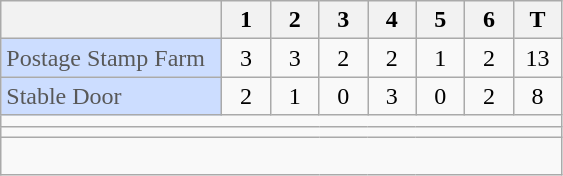<table class="wikitable" style="text-align:center">
<tr>
<th width=140px></th>
<th width=25px>1</th>
<th width=25px>2</th>
<th width=25px>3</th>
<th width=25px>4</th>
<th width=25px>5</th>
<th width=25px>6</th>
<th width=25px>T</th>
</tr>
<tr>
<td style="background-color: #CDF; color: #585858"; align=left>Postage Stamp Farm</td>
<td>3</td>
<td>3</td>
<td>2</td>
<td>2</td>
<td>1</td>
<td>2</td>
<td>13</td>
</tr>
<tr>
<td style="background-color: #CDF; color: #585858"; align=left>Stable Door</td>
<td>2</td>
<td>1</td>
<td>0</td>
<td>3</td>
<td>0</td>
<td>2</td>
<td>8</td>
</tr>
<tr>
<td colspan="8"; align=left></td>
</tr>
<tr>
<td colspan="8"; align=left></td>
</tr>
<tr>
<td colspan="8"; align=left> </td>
</tr>
</table>
